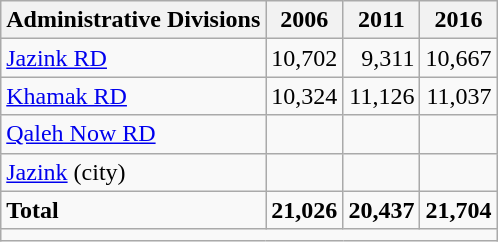<table class="wikitable">
<tr>
<th>Administrative Divisions</th>
<th>2006</th>
<th>2011</th>
<th>2016</th>
</tr>
<tr>
<td><a href='#'>Jazink RD</a></td>
<td style="text-align: right;">10,702</td>
<td style="text-align: right;">9,311</td>
<td style="text-align: right;">10,667</td>
</tr>
<tr>
<td><a href='#'>Khamak RD</a></td>
<td style="text-align: right;">10,324</td>
<td style="text-align: right;">11,126</td>
<td style="text-align: right;">11,037</td>
</tr>
<tr>
<td><a href='#'>Qaleh Now RD</a></td>
<td style="text-align: right;"></td>
<td style="text-align: right;"></td>
<td style="text-align: right;"></td>
</tr>
<tr>
<td><a href='#'>Jazink</a> (city)</td>
<td style="text-align: right;"></td>
<td style="text-align: right;"></td>
<td style="text-align: right;"></td>
</tr>
<tr>
<td><strong>Total</strong></td>
<td style="text-align: right;"><strong>21,026</strong></td>
<td style="text-align: right;"><strong>20,437</strong></td>
<td style="text-align: right;"><strong>21,704</strong></td>
</tr>
<tr>
<td colspan=4></td>
</tr>
</table>
